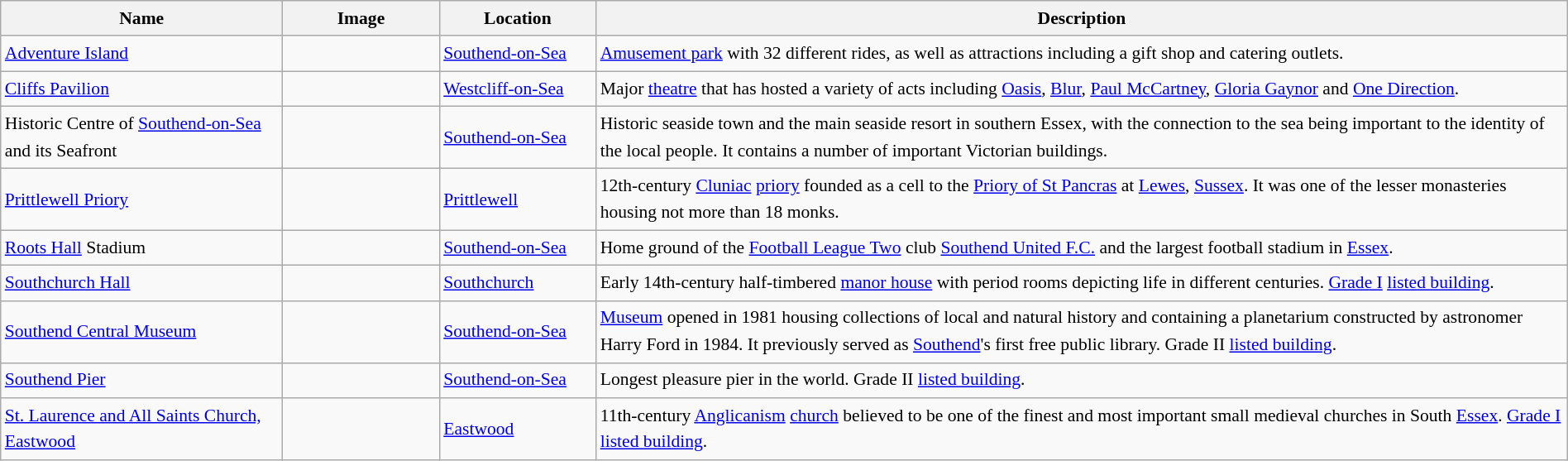<table class="wikitable sortable" style="font-size:90%;width:100%;border:0px;text-align:left;line-height:150%;">
<tr>
<th width="18%">Name</th>
<th width="10%" class="unsortable">Image</th>
<th width="10%">Location</th>
<th width="62%" class="unsortable">Description</th>
</tr>
<tr>
<td><a href='#'>Adventure Island</a></td>
<td></td>
<td><a href='#'>Southend-on-Sea</a></td>
<td><a href='#'>Amusement park</a> with 32 different rides, as well as attractions including a gift shop and catering outlets.</td>
</tr>
<tr>
<td><a href='#'>Cliffs Pavilion</a></td>
<td></td>
<td><a href='#'>Westcliff-on-Sea</a></td>
<td>Major <a href='#'>theatre</a> that has hosted a variety of acts including <a href='#'>Oasis</a>, <a href='#'>Blur</a>, <a href='#'>Paul McCartney</a>, <a href='#'>Gloria Gaynor</a> and <a href='#'>One Direction</a>.</td>
</tr>
<tr>
<td>Historic Centre of <a href='#'>Southend-on-Sea</a> and its Seafront</td>
<td></td>
<td><a href='#'>Southend-on-Sea</a></td>
<td>Historic seaside town and the main seaside resort in southern Essex, with the connection to the sea being important to the identity of the local people. It contains a number of important Victorian buildings.</td>
</tr>
<tr>
<td><a href='#'>Prittlewell Priory</a></td>
<td></td>
<td><a href='#'>Prittlewell</a></td>
<td>12th-century <a href='#'>Cluniac</a> <a href='#'>priory</a> founded as a cell to the <a href='#'>Priory of St Pancras</a> at <a href='#'>Lewes</a>, <a href='#'>Sussex</a>. It was one of the lesser monasteries housing not more than 18 monks.</td>
</tr>
<tr>
<td><a href='#'>Roots Hall</a> Stadium</td>
<td></td>
<td><a href='#'>Southend-on-Sea</a></td>
<td>Home ground of the <a href='#'>Football League Two</a> club <a href='#'>Southend United F.C.</a> and the largest football stadium in <a href='#'>Essex</a>.</td>
</tr>
<tr>
<td><a href='#'>Southchurch Hall</a></td>
<td></td>
<td><a href='#'>Southchurch</a></td>
<td>Early 14th-century half-timbered <a href='#'>manor house</a> with period rooms depicting life in different centuries. <a href='#'>Grade I</a> <a href='#'>listed building</a>.</td>
</tr>
<tr>
<td><a href='#'>Southend Central Museum</a></td>
<td></td>
<td><a href='#'>Southend-on-Sea</a></td>
<td><a href='#'>Museum</a> opened in 1981 housing collections of local and natural history and containing a planetarium constructed by astronomer Harry Ford in 1984. It previously served as <a href='#'>Southend</a>'s first free public library. Grade II <a href='#'>listed building</a>.</td>
</tr>
<tr>
<td><a href='#'>Southend Pier</a></td>
<td></td>
<td><a href='#'>Southend-on-Sea</a></td>
<td>Longest pleasure pier in the world. Grade II <a href='#'>listed building</a>.</td>
</tr>
<tr>
<td><a href='#'>St. Laurence and All Saints Church, Eastwood</a></td>
<td></td>
<td><a href='#'>Eastwood</a></td>
<td>11th-century <a href='#'>Anglicanism</a> <a href='#'>church</a> believed to be one of the finest and most important small medieval churches in South <a href='#'>Essex</a>. <a href='#'>Grade I</a> <a href='#'>listed building</a>.</td>
</tr>
<tr>
</tr>
</table>
